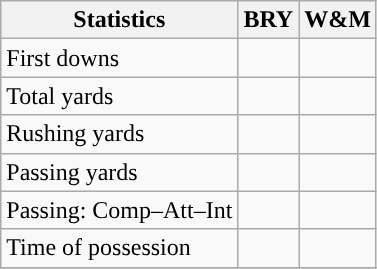<table class="wikitable" style="float: left;">
<tr>
<th>Statistics</th>
<th>BRY</th>
<th>W&M</th>
</tr>
<tr>
<td>First downs</td>
<td></td>
<td></td>
</tr>
<tr>
<td>Total yards</td>
<td></td>
<td></td>
</tr>
<tr>
<td>Rushing yards</td>
<td></td>
<td></td>
</tr>
<tr>
<td>Passing yards</td>
<td></td>
<td></td>
</tr>
<tr>
<td>Passing: Comp–Att–Int</td>
<td></td>
<td></td>
</tr>
<tr>
<td>Time of possession</td>
<td></td>
<td></td>
</tr>
<tr>
</tr>
</table>
